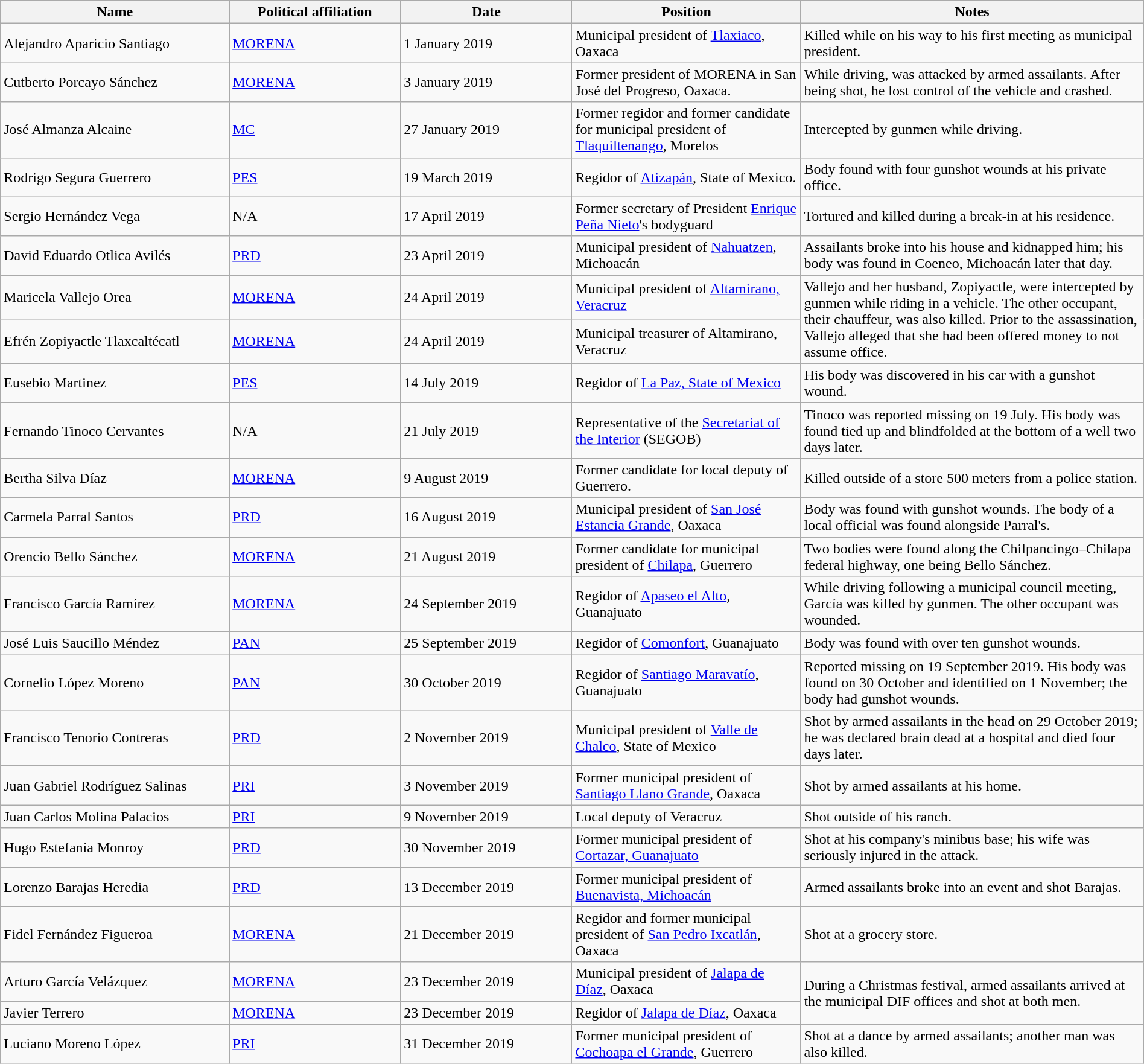<table class="wikitable" style="width:100%">
<tr>
<th style="width:20%">Name</th>
<th style="width:15%">Political affiliation</th>
<th style="width:15%">Date</th>
<th style="width:20%">Position</th>
<th style="width:30%">Notes</th>
</tr>
<tr>
<td>Alejandro Aparicio Santiago</td>
<td><a href='#'>MORENA</a></td>
<td>1 January 2019</td>
<td>Municipal president of <a href='#'>Tlaxiaco</a>, Oaxaca</td>
<td>Killed while on his way to his first meeting as municipal president.</td>
</tr>
<tr>
<td>Cutberto Porcayo Sánchez</td>
<td><a href='#'>MORENA</a></td>
<td>3 January 2019</td>
<td>Former president of MORENA in San José del Progreso, Oaxaca.</td>
<td>While driving, was attacked by armed assailants. After being shot, he lost control of the vehicle and crashed.</td>
</tr>
<tr>
<td>José Almanza Alcaine</td>
<td><a href='#'>MC</a></td>
<td>27 January 2019</td>
<td>Former regidor and former candidate for municipal president of <a href='#'>Tlaquiltenango</a>, Morelos</td>
<td>Intercepted by gunmen while driving.</td>
</tr>
<tr>
<td>Rodrigo Segura Guerrero</td>
<td><a href='#'>PES</a></td>
<td>19 March 2019</td>
<td>Regidor of <a href='#'>Atizapán</a>, State of Mexico.</td>
<td>Body found with four gunshot wounds at his private office.</td>
</tr>
<tr>
<td>Sergio Hernández Vega</td>
<td>N/A</td>
<td>17 April 2019</td>
<td>Former secretary of President <a href='#'>Enrique Peña Nieto</a>'s bodyguard</td>
<td>Tortured and killed during a break-in at his residence.</td>
</tr>
<tr>
<td>David Eduardo Otlica Avilés</td>
<td><a href='#'>PRD</a></td>
<td>23 April 2019</td>
<td>Municipal president of <a href='#'>Nahuatzen</a>, Michoacán</td>
<td>Assailants broke into his house and kidnapped him; his body was found in Coeneo, Michoacán later that day.</td>
</tr>
<tr>
<td>Maricela Vallejo Orea</td>
<td><a href='#'>MORENA</a></td>
<td>24 April 2019</td>
<td>Municipal president of <a href='#'>Altamirano, Veracruz</a></td>
<td rowspan="2">Vallejo and her husband, Zopiyactle, were intercepted by gunmen while riding in a vehicle. The other occupant, their chauffeur, was also killed. Prior to the assassination, Vallejo alleged that she had been offered money to not assume office.</td>
</tr>
<tr>
<td>Efrén Zopiyactle Tlaxcaltécatl</td>
<td><a href='#'>MORENA</a></td>
<td>24 April 2019</td>
<td>Municipal treasurer of Altamirano, Veracruz</td>
</tr>
<tr>
<td>Eusebio Martinez</td>
<td><a href='#'>PES</a></td>
<td>14 July 2019</td>
<td>Regidor of <a href='#'>La Paz, State of Mexico</a></td>
<td>His body was discovered in his car with a gunshot wound.</td>
</tr>
<tr>
<td>Fernando Tinoco Cervantes</td>
<td>N/A</td>
<td>21 July 2019</td>
<td>Representative of the <a href='#'>Secretariat of the Interior</a> (SEGOB)</td>
<td>Tinoco was reported missing on 19 July. His body was found tied up and blindfolded at the bottom of a well two days later.</td>
</tr>
<tr>
<td>Bertha Silva Díaz</td>
<td><a href='#'>MORENA</a></td>
<td>9 August 2019</td>
<td>Former candidate for local deputy of Guerrero.</td>
<td>Killed outside of a store 500 meters from a police station.</td>
</tr>
<tr>
<td>Carmela Parral Santos</td>
<td><a href='#'>PRD</a></td>
<td>16 August 2019</td>
<td>Municipal president of <a href='#'>San José Estancia Grande</a>, Oaxaca</td>
<td>Body was found with gunshot wounds. The body of a local official was found alongside Parral's.</td>
</tr>
<tr>
<td>Orencio Bello Sánchez</td>
<td><a href='#'>MORENA</a></td>
<td>21 August 2019</td>
<td>Former candidate for municipal president of <a href='#'>Chilapa</a>, Guerrero</td>
<td>Two bodies were found along the Chilpancingo–Chilapa federal highway, one being Bello Sánchez.</td>
</tr>
<tr>
<td>Francisco García Ramírez</td>
<td><a href='#'>MORENA</a></td>
<td>24 September 2019</td>
<td>Regidor of <a href='#'>Apaseo el Alto</a>, Guanajuato</td>
<td>While driving following a municipal council meeting, García was killed by gunmen. The other occupant was wounded.</td>
</tr>
<tr>
<td>José Luis Saucillo Méndez</td>
<td><a href='#'>PAN</a></td>
<td>25 September 2019</td>
<td>Regidor of <a href='#'>Comonfort</a>, Guanajuato</td>
<td>Body was found with over ten gunshot wounds.</td>
</tr>
<tr>
<td>Cornelio López Moreno</td>
<td><a href='#'>PAN</a></td>
<td>30 October 2019</td>
<td>Regidor of <a href='#'>Santiago Maravatío</a>, Guanajuato</td>
<td>Reported missing on 19 September 2019. His body was found on 30 October and identified on 1 November; the body had gunshot wounds.</td>
</tr>
<tr>
<td>Francisco Tenorio Contreras</td>
<td><a href='#'>PRD</a></td>
<td>2 November 2019</td>
<td>Municipal president of <a href='#'>Valle de Chalco</a>, State of Mexico</td>
<td>Shot by armed assailants in the head on 29 October 2019; he was declared brain dead at a hospital and died four days later.</td>
</tr>
<tr>
<td>Juan Gabriel Rodríguez Salinas</td>
<td><a href='#'>PRI</a></td>
<td>3 November 2019</td>
<td>Former municipal president of <a href='#'>Santiago Llano Grande</a>, Oaxaca</td>
<td>Shot by armed assailants at his home.</td>
</tr>
<tr>
<td>Juan Carlos Molina Palacios</td>
<td><a href='#'>PRI</a></td>
<td>9 November 2019</td>
<td>Local deputy of Veracruz</td>
<td>Shot outside of his ranch.</td>
</tr>
<tr>
<td>Hugo Estefanía Monroy</td>
<td><a href='#'>PRD</a></td>
<td>30 November 2019</td>
<td>Former municipal president of <a href='#'>Cortazar, Guanajuato</a></td>
<td>Shot at his company's minibus base; his wife was seriously injured in the attack.</td>
</tr>
<tr>
<td>Lorenzo Barajas Heredia</td>
<td><a href='#'>PRD</a></td>
<td>13 December 2019</td>
<td>Former municipal president of <a href='#'>Buenavista, Michoacán</a></td>
<td>Armed assailants broke into an event and shot Barajas.</td>
</tr>
<tr>
<td>Fidel Fernández Figueroa</td>
<td><a href='#'>MORENA</a></td>
<td>21 December 2019</td>
<td>Regidor and former municipal president of <a href='#'>San Pedro Ixcatlán</a>, Oaxaca</td>
<td>Shot at a grocery store.</td>
</tr>
<tr>
<td>Arturo García Velázquez</td>
<td><a href='#'>MORENA</a></td>
<td>23 December 2019</td>
<td>Municipal president of <a href='#'>Jalapa de Díaz</a>, Oaxaca</td>
<td rowspan="2">During a Christmas festival, armed assailants arrived at the municipal DIF offices and shot at both men.</td>
</tr>
<tr>
<td>Javier Terrero</td>
<td><a href='#'>MORENA</a></td>
<td>23 December 2019</td>
<td>Regidor of <a href='#'>Jalapa de Díaz</a>, Oaxaca</td>
</tr>
<tr>
<td>Luciano Moreno López</td>
<td><a href='#'>PRI</a></td>
<td>31 December 2019</td>
<td>Former municipal president of <a href='#'>Cochoapa el Grande</a>, Guerrero</td>
<td>Shot at a dance by armed assailants; another man was also killed.</td>
</tr>
</table>
